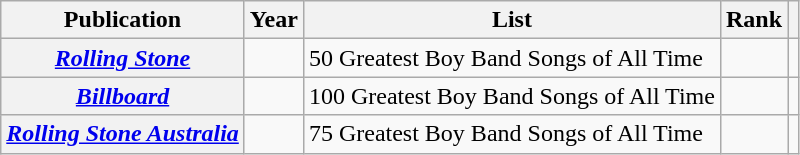<table class="wikitable plainrowheaders">
<tr>
<th scope="col">Publication</th>
<th scope="col">Year</th>
<th scope="col" class="unsortable">List</th>
<th scope="col" data-sort-type="number">Rank</th>
<th scope="col" class="unsortable"></th>
</tr>
<tr>
<th scope="row"><em><a href='#'>Rolling Stone</a></em></th>
<td></td>
<td>50 Greatest Boy Band Songs of All Time</td>
<td></td>
<td></td>
</tr>
<tr>
<th scope="row"><em><a href='#'>Billboard</a></em></th>
<td></td>
<td>100 Greatest Boy Band Songs of All Time</td>
<td></td>
<td></td>
</tr>
<tr>
<th scope="row"><em><a href='#'>Rolling Stone Australia</a></em></th>
<td></td>
<td>75 Greatest Boy Band Songs of All Time</td>
<td></td>
<td></td>
</tr>
</table>
